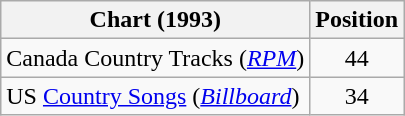<table class="wikitable sortable">
<tr>
<th scope="col">Chart (1993)</th>
<th scope="col">Position</th>
</tr>
<tr>
<td>Canada Country Tracks (<em><a href='#'>RPM</a></em>)</td>
<td align="center">44</td>
</tr>
<tr>
<td>US <a href='#'>Country Songs</a> (<em><a href='#'>Billboard</a></em>)</td>
<td align="center">34</td>
</tr>
</table>
